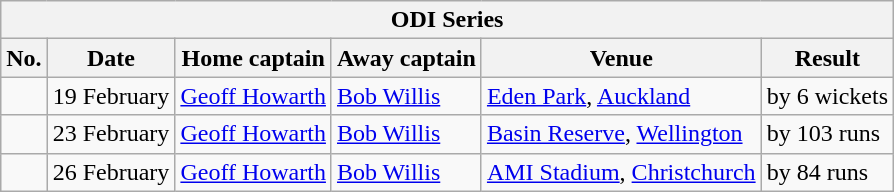<table class="wikitable">
<tr>
<th colspan="9">ODI Series</th>
</tr>
<tr>
<th>No.</th>
<th>Date</th>
<th>Home captain</th>
<th>Away captain</th>
<th>Venue</th>
<th>Result</th>
</tr>
<tr>
<td></td>
<td>19 February</td>
<td><a href='#'>Geoff Howarth</a></td>
<td><a href='#'>Bob Willis</a></td>
<td><a href='#'>Eden Park</a>, <a href='#'>Auckland</a></td>
<td> by 6 wickets</td>
</tr>
<tr>
<td></td>
<td>23 February</td>
<td><a href='#'>Geoff Howarth</a></td>
<td><a href='#'>Bob Willis</a></td>
<td><a href='#'>Basin Reserve</a>, <a href='#'>Wellington</a></td>
<td> by 103 runs</td>
</tr>
<tr>
<td></td>
<td>26 February</td>
<td><a href='#'>Geoff Howarth</a></td>
<td><a href='#'>Bob Willis</a></td>
<td><a href='#'>AMI Stadium</a>, <a href='#'>Christchurch</a></td>
<td> by 84 runs</td>
</tr>
</table>
